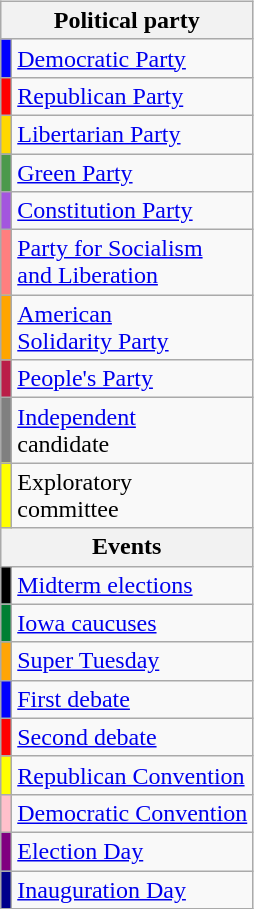<table class="wikitable"  style="float:right; margin:11px">
<tr>
<th colspan=2>Political party</th>
</tr>
<tr>
<td style="background:#00f;"></td>
<td><a href='#'>Democratic Party</a></td>
</tr>
<tr>
<td style="background:#f00;"></td>
<td><a href='#'>Republican Party</a></td>
</tr>
<tr>
<td style="background:#ffd800;"></td>
<td><a href='#'>Libertarian Party</a></td>
</tr>
<tr>
<td style="background:#4c994c;"></td>
<td><a href='#'>Green Party</a></td>
</tr>
<tr>
<td style="background:#A356DE;"></td>
<td><a href='#'>Constitution Party</a></td>
</tr>
<tr>
<td style="background:#FF7F7F;"></td>
<td><a href='#'>Party for Socialism<br>and Liberation</a></td>
</tr>
<tr>
<td style="background:#FFA500;"></td>
<td><a href='#'>American<br>Solidarity Party</a></td>
</tr>
<tr>
<td style="background:#ba1e48;"></td>
<td><a href='#'>People's Party</a></td>
</tr>
<tr>
<td style="background:#808080;"></td>
<td><a href='#'>Independent</a><br>candidate</td>
</tr>
<tr>
<td style="background:#ff0;"></td>
<td>Exploratory<br>committee</td>
</tr>
<tr>
<th colspan=2>Events</th>
</tr>
<tr>
<td style="background:#000000;"></td>
<td><a href='#'>Midterm elections</a></td>
</tr>
<tr>
<td style="background:#007f33;"></td>
<td><a href='#'>Iowa caucuses</a></td>
</tr>
<tr>
<td style="background:#FFA505"></td>
<td><a href='#'>Super Tuesday</a></td>
</tr>
<tr>
<td style="background:blue"></td>
<td><a href='#'>First debate</a></td>
</tr>
<tr>
<td style="background:red"></td>
<td><a href='#'>Second debate</a></td>
</tr>
<tr>
<td style="background:yellow"></td>
<td><a href='#'>Republican Convention</a></td>
</tr>
<tr>
<td style="background:pink"></td>
<td><a href='#'>Democratic Convention</a></td>
</tr>
<tr>
<td style="background:purple"></td>
<td><a href='#'>Election Day</a></td>
</tr>
<tr>
<td style="background:darkblue"></td>
<td><a href='#'>Inauguration Day</a></td>
</tr>
</table>
